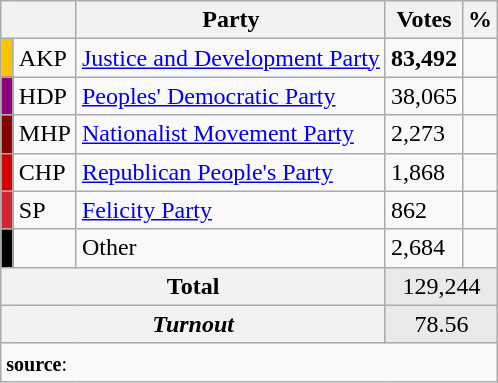<table class="wikitable">
<tr>
<th colspan="2" align="center"></th>
<th align="center">Party</th>
<th align="center">Votes</th>
<th align="center">%</th>
</tr>
<tr align="left">
<td bgcolor="#FDC400" width="1"></td>
<td>AKP</td>
<td><a href='#'>Justice and Development Party</a></td>
<td><strong>83,492</strong></td>
<td><strong></strong></td>
</tr>
<tr align="left">
<td bgcolor="#91007B" width="1"></td>
<td>HDP</td>
<td><a href='#'>Peoples' Democratic Party</a></td>
<td>38,065</td>
<td></td>
</tr>
<tr align="left">
<td bgcolor="#870000" width="1"></td>
<td>MHP</td>
<td><a href='#'>Nationalist Movement Party</a></td>
<td>2,273</td>
<td></td>
</tr>
<tr align="left">
<td bgcolor="#d50000" width="1"></td>
<td>CHP</td>
<td><a href='#'>Republican People's Party</a></td>
<td>1,868</td>
<td></td>
</tr>
<tr align="left">
<td bgcolor="#D02433" width="1"></td>
<td>SP</td>
<td><a href='#'>Felicity Party</a></td>
<td>862</td>
<td></td>
</tr>
<tr align="left">
<td bgcolor=" " width="1"></td>
<td></td>
<td>Other</td>
<td>2,684</td>
<td></td>
</tr>
<tr align="left" style="background-color:#E9E9E9">
<th colspan="3" align="center"><strong>Total</strong></th>
<td colspan="5" align="center">129,244</td>
</tr>
<tr align="left" style="background-color:#E9E9E9">
<th colspan="3" align="center"><em>Turnout</em></th>
<td colspan="5" align="center">78.56</td>
</tr>
<tr>
<td colspan="9" align="left"><small><strong>source</strong>: </small></td>
</tr>
</table>
